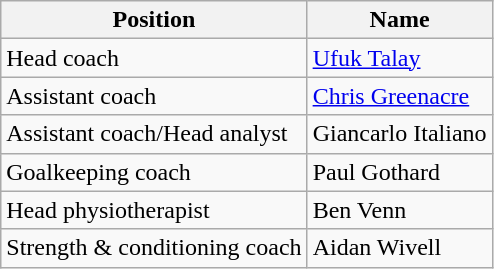<table class="wikitable">
<tr>
<th>Position</th>
<th>Name</th>
</tr>
<tr>
<td>Head coach</td>
<td> <a href='#'>Ufuk Talay</a></td>
</tr>
<tr>
<td>Assistant coach</td>
<td> <a href='#'>Chris Greenacre</a></td>
</tr>
<tr>
<td>Assistant coach/Head analyst</td>
<td> Giancarlo Italiano</td>
</tr>
<tr>
<td>Goalkeeping coach</td>
<td> Paul Gothard</td>
</tr>
<tr>
<td>Head physiotherapist</td>
<td> Ben Venn</td>
</tr>
<tr>
<td>Strength & conditioning coach</td>
<td> Aidan Wivell</td>
</tr>
</table>
